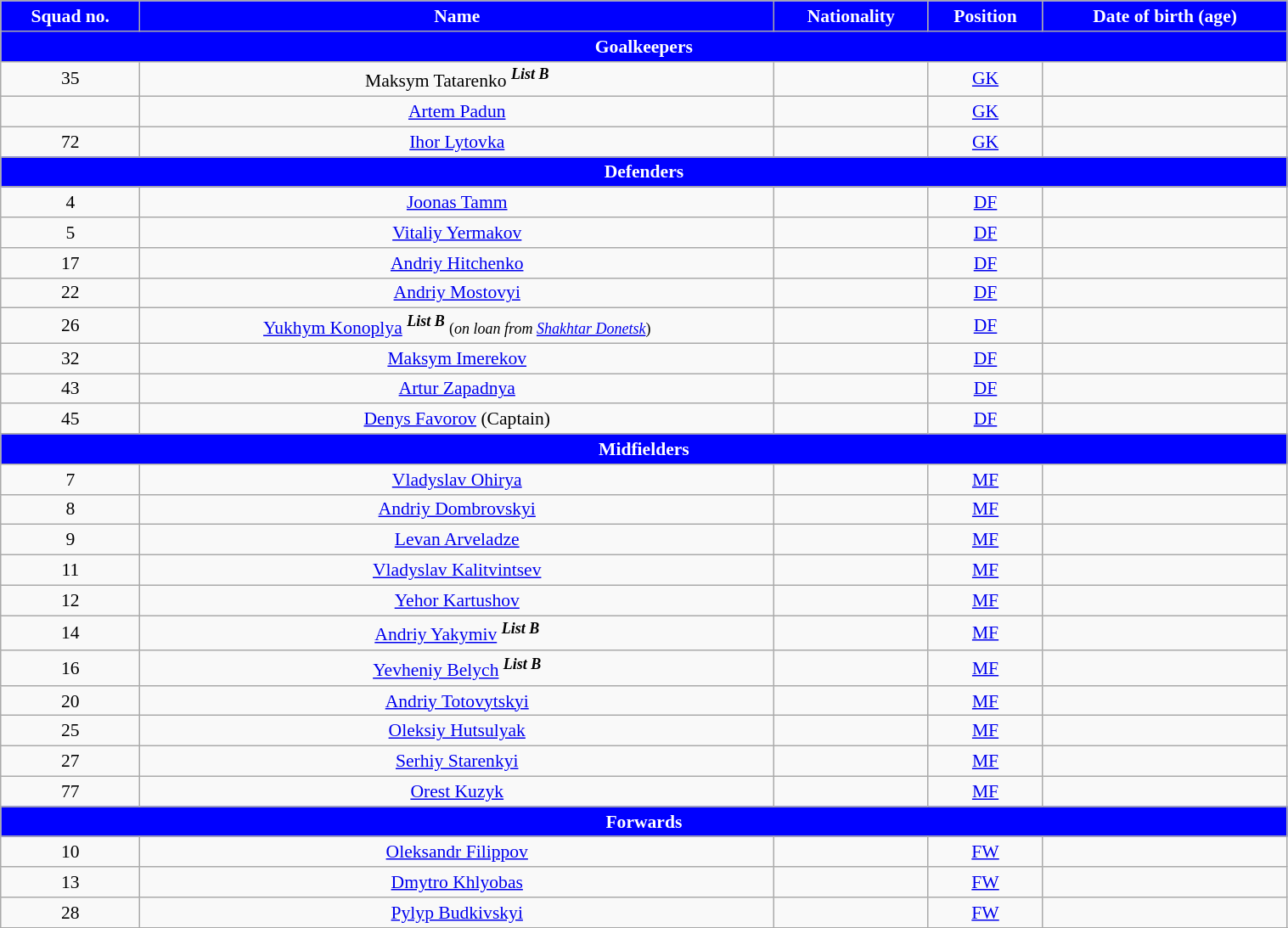<table class="wikitable" style="text-align:center; font-size:90%; width:80%">
<tr>
<th style="background:blue; color:white; text-align:center">Squad no.</th>
<th style="background:blue; color:white; text-align:center">Name</th>
<th style="background:blue; color:white; text-align:center">Nationality</th>
<th style="background:blue; color:white; text-align:center">Position</th>
<th style="background:blue; color:white; text-align:center">Date of birth (age)</th>
</tr>
<tr>
<th colspan="6" style="background:blue; color:white; text-align:center">Goalkeepers</th>
</tr>
<tr>
<td>35</td>
<td>Maksym Tatarenko <sup><strong><em>List B</em></strong></sup></td>
<td></td>
<td><a href='#'>GK</a></td>
<td></td>
</tr>
<tr>
<td></td>
<td><a href='#'>Artem Padun</a></td>
<td></td>
<td><a href='#'>GK</a></td>
<td></td>
</tr>
<tr>
<td>72</td>
<td><a href='#'>Ihor Lytovka</a></td>
<td></td>
<td><a href='#'>GK</a></td>
<td></td>
</tr>
<tr>
<th colspan="6" style="background:blue; color:white; text-align:center">Defenders</th>
</tr>
<tr>
<td>4</td>
<td><a href='#'>Joonas Tamm</a></td>
<td></td>
<td><a href='#'>DF</a></td>
<td></td>
</tr>
<tr>
<td>5</td>
<td><a href='#'>Vitaliy Yermakov</a></td>
<td></td>
<td><a href='#'>DF</a></td>
<td></td>
</tr>
<tr>
<td>17</td>
<td><a href='#'>Andriy Hitchenko</a></td>
<td></td>
<td><a href='#'>DF</a></td>
<td></td>
</tr>
<tr>
<td>22</td>
<td><a href='#'>Andriy Mostovyi</a></td>
<td></td>
<td><a href='#'>DF</a></td>
<td></td>
</tr>
<tr>
<td>26</td>
<td><a href='#'>Yukhym Konoplya</a> <sup><strong><em>List B</em></strong></sup> <small>(<em>on loan from <a href='#'>Shakhtar Donetsk</a></em>)</small></td>
<td></td>
<td><a href='#'>DF</a></td>
<td></td>
</tr>
<tr>
<td>32</td>
<td><a href='#'>Maksym Imerekov</a></td>
<td></td>
<td><a href='#'>DF</a></td>
<td></td>
</tr>
<tr>
<td>43</td>
<td><a href='#'>Artur Zapadnya</a></td>
<td></td>
<td><a href='#'>DF</a></td>
<td></td>
</tr>
<tr>
<td>45</td>
<td><a href='#'>Denys Favorov</a> (Captain)</td>
<td></td>
<td><a href='#'>DF</a></td>
<td></td>
</tr>
<tr>
<th colspan="6" style="background:blue; color:white; text-align:center">Midfielders</th>
</tr>
<tr>
<td>7</td>
<td><a href='#'>Vladyslav Ohirya</a></td>
<td></td>
<td><a href='#'>MF</a></td>
<td></td>
</tr>
<tr>
<td>8</td>
<td><a href='#'>Andriy Dombrovskyi</a></td>
<td></td>
<td><a href='#'>MF</a></td>
<td></td>
</tr>
<tr>
<td>9</td>
<td><a href='#'>Levan Arveladze</a></td>
<td></td>
<td><a href='#'>MF</a></td>
<td></td>
</tr>
<tr>
<td>11</td>
<td><a href='#'>Vladyslav Kalitvintsev</a></td>
<td></td>
<td><a href='#'>MF</a></td>
<td></td>
</tr>
<tr>
<td>12</td>
<td><a href='#'>Yehor Kartushov</a></td>
<td></td>
<td><a href='#'>MF</a></td>
<td></td>
</tr>
<tr>
<td>14</td>
<td><a href='#'>Andriy Yakymiv</a> <sup><strong><em>List B</em></strong></sup></td>
<td></td>
<td><a href='#'>MF</a></td>
<td></td>
</tr>
<tr>
<td>16</td>
<td><a href='#'>Yevheniy Belych</a> <sup><strong><em>List B</em></strong></sup></td>
<td></td>
<td><a href='#'>MF</a></td>
<td></td>
</tr>
<tr>
<td>20</td>
<td><a href='#'>Andriy Totovytskyi</a></td>
<td></td>
<td><a href='#'>MF</a></td>
<td></td>
</tr>
<tr>
<td>25</td>
<td><a href='#'>Oleksiy Hutsulyak</a></td>
<td></td>
<td><a href='#'>MF</a></td>
<td></td>
</tr>
<tr>
<td>27</td>
<td><a href='#'>Serhiy Starenkyi</a></td>
<td></td>
<td><a href='#'>MF</a></td>
<td></td>
</tr>
<tr>
<td>77</td>
<td><a href='#'>Orest Kuzyk</a></td>
<td></td>
<td><a href='#'>MF</a></td>
<td></td>
</tr>
<tr>
<th colspan="7" style="background:blue; color:white; text-align:center">Forwards</th>
</tr>
<tr>
<td>10</td>
<td><a href='#'>Oleksandr Filippov</a></td>
<td></td>
<td><a href='#'>FW</a></td>
<td></td>
</tr>
<tr>
<td>13</td>
<td><a href='#'>Dmytro Khlyobas</a></td>
<td></td>
<td><a href='#'>FW</a></td>
<td></td>
</tr>
<tr>
<td>28</td>
<td><a href='#'>Pylyp Budkivskyi</a></td>
<td></td>
<td><a href='#'>FW</a></td>
<td></td>
</tr>
<tr>
</tr>
</table>
